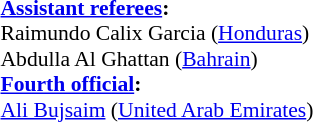<table width=100% style="font-size: 90%">
<tr>
<td><br><strong><a href='#'>Assistant referees</a>:</strong>
<br>Raimundo Calix Garcia (<a href='#'>Honduras</a>)
<br>Abdulla Al Ghattan (<a href='#'>Bahrain</a>)
<br><strong><a href='#'>Fourth official</a>:</strong>
<br><a href='#'>Ali Bujsaim</a> (<a href='#'>United Arab Emirates</a>)</td>
</tr>
</table>
